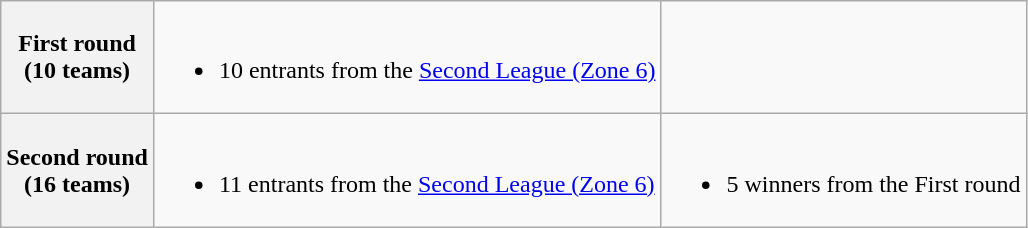<table class="wikitable">
<tr>
<th colspan=2>First round<br> (10  teams)</th>
<td><br><ul><li>10 entrants from the <a href='#'>Second League (Zone 6)</a></li></ul></td>
<td></td>
</tr>
<tr>
<th colspan=2>Second round<br> (16  teams)</th>
<td><br><ul><li>11 entrants from the <a href='#'>Second League (Zone 6)</a></li></ul></td>
<td><br><ul><li>5 winners from the First round</li></ul></td>
</tr>
</table>
